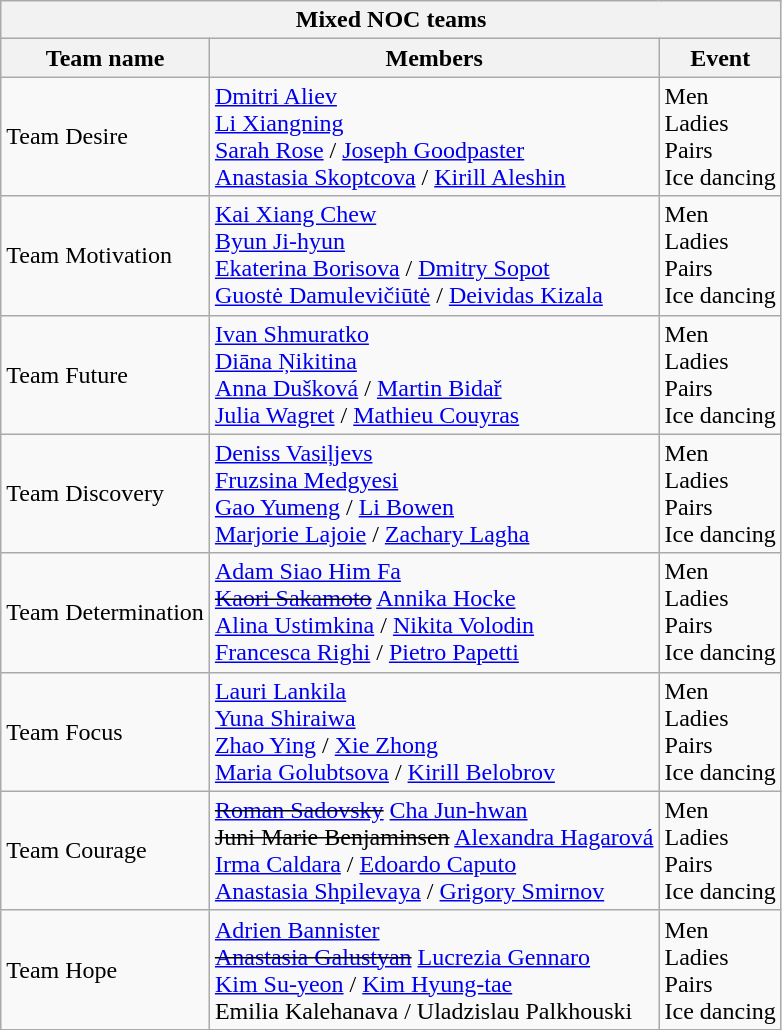<table class="wikitable">
<tr>
<th colspan=6 align=center>Mixed NOC teams</th>
</tr>
<tr>
<th>Team name</th>
<th>Members</th>
<th>Event</th>
</tr>
<tr>
<td>Team Desire</td>
<td> <a href='#'>Dmitri Aliev</a> <br>  <a href='#'>Li Xiangning</a> <br>  <a href='#'>Sarah Rose</a> / <a href='#'>Joseph Goodpaster</a> <br>  <a href='#'>Anastasia Skoptcova</a> / <a href='#'>Kirill Aleshin</a></td>
<td>Men <br> Ladies <br> Pairs <br> Ice dancing</td>
</tr>
<tr>
<td>Team Motivation</td>
<td> <a href='#'>Kai Xiang Chew</a> <br>  <a href='#'>Byun Ji-hyun</a> <br>  <a href='#'>Ekaterina Borisova</a> / <a href='#'>Dmitry Sopot</a> <br>  <a href='#'>Guostė Damulevičiūtė</a> / <a href='#'>Deividas Kizala</a></td>
<td>Men <br> Ladies <br> Pairs <br> Ice dancing</td>
</tr>
<tr>
<td>Team Future</td>
<td> <a href='#'>Ivan Shmuratko</a> <br>  <a href='#'>Diāna Ņikitina</a> <br>  <a href='#'>Anna Dušková</a> / <a href='#'>Martin Bidař</a> <br>  <a href='#'>Julia Wagret</a> / <a href='#'>Mathieu Couyras</a></td>
<td>Men <br> Ladies <br> Pairs <br> Ice dancing</td>
</tr>
<tr>
<td>Team Discovery</td>
<td> <a href='#'>Deniss Vasiļjevs</a> <br>  <a href='#'>Fruzsina Medgyesi</a> <br>  <a href='#'>Gao Yumeng</a> / <a href='#'>Li Bowen</a> <br>  <a href='#'>Marjorie Lajoie</a> / <a href='#'>Zachary Lagha</a></td>
<td>Men <br> Ladies <br> Pairs <br> Ice dancing</td>
</tr>
<tr>
<td>Team Determination</td>
<td> <a href='#'>Adam Siao Him Fa</a> <br>  <s><a href='#'>Kaori Sakamoto</a></s>  <a href='#'>Annika Hocke</a> <br>  <a href='#'>Alina Ustimkina</a> / <a href='#'>Nikita Volodin</a> <br>  <a href='#'>Francesca Righi</a> / <a href='#'>Pietro Papetti</a></td>
<td>Men <br> Ladies <br> Pairs <br> Ice dancing</td>
</tr>
<tr>
<td>Team Focus</td>
<td> <a href='#'>Lauri Lankila</a> <br>  <a href='#'>Yuna Shiraiwa</a> <br>  <a href='#'>Zhao Ying</a> / <a href='#'>Xie Zhong</a> <br>  <a href='#'>Maria Golubtsova</a> / <a href='#'>Kirill Belobrov</a></td>
<td>Men <br> Ladies <br> Pairs <br> Ice dancing</td>
</tr>
<tr>
<td>Team Courage</td>
<td> <s><a href='#'>Roman Sadovsky</a></s>  <a href='#'>Cha Jun-hwan</a> <br>  <s>Juni Marie Benjaminsen</s>  <a href='#'>Alexandra Hagarová</a> <br>  <a href='#'>Irma Caldara</a> / <a href='#'>Edoardo Caputo</a> <br>  <a href='#'>Anastasia Shpilevaya</a> / <a href='#'>Grigory Smirnov</a></td>
<td>Men <br> Ladies <br> Pairs <br> Ice dancing</td>
</tr>
<tr>
<td>Team Hope</td>
<td> <a href='#'>Adrien Bannister</a> <br>  <s><a href='#'>Anastasia Galustyan</a></s>  <a href='#'>Lucrezia Gennaro</a> <br>  <a href='#'>Kim Su-yeon</a> / <a href='#'>Kim Hyung-tae</a> <br>  Emilia Kalehanava / Uladzislau Palkhouski</td>
<td>Men <br> Ladies <br> Pairs <br> Ice dancing</td>
</tr>
</table>
